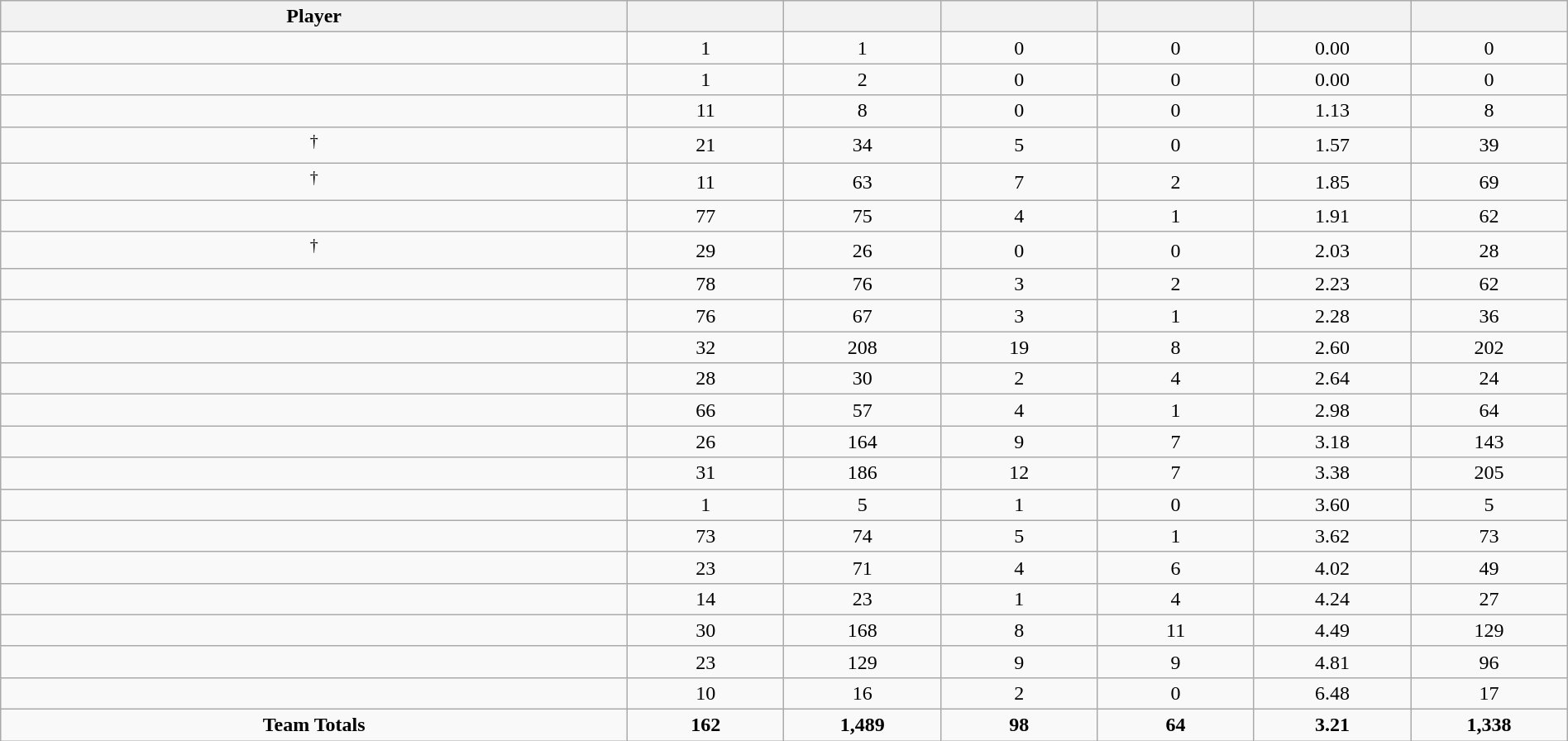<table class="wikitable sortable" style="text-align:center;" width="100%">
<tr>
<th width="40%">Player</th>
<th width="10%"></th>
<th width="10%" data-sort-type="number"></th>
<th width="10%"></th>
<th width="10%"></th>
<th width="10%"></th>
<th width="10%"></th>
</tr>
<tr>
<td></td>
<td>1</td>
<td>1</td>
<td>0</td>
<td>0</td>
<td>0.00</td>
<td>0</td>
</tr>
<tr>
<td></td>
<td>1</td>
<td>2</td>
<td>0</td>
<td>0</td>
<td>0.00</td>
<td>0</td>
</tr>
<tr>
<td></td>
<td>11</td>
<td>8</td>
<td>0</td>
<td>0</td>
<td>1.13</td>
<td>8</td>
</tr>
<tr>
<td><sup>†</sup></td>
<td>21</td>
<td>34</td>
<td>5</td>
<td>0</td>
<td>1.57</td>
<td>39</td>
</tr>
<tr>
<td><sup>†</sup></td>
<td>11</td>
<td>63</td>
<td>7</td>
<td>2</td>
<td>1.85</td>
<td>69</td>
</tr>
<tr>
<td></td>
<td>77</td>
<td>75</td>
<td>4</td>
<td>1</td>
<td>1.91</td>
<td>62</td>
</tr>
<tr>
<td><sup>†</sup></td>
<td>29</td>
<td>26</td>
<td>0</td>
<td>0</td>
<td>2.03</td>
<td>28</td>
</tr>
<tr>
<td></td>
<td>78</td>
<td>76</td>
<td>3</td>
<td>2</td>
<td>2.23</td>
<td>62</td>
</tr>
<tr>
<td></td>
<td>76</td>
<td>67</td>
<td>3</td>
<td>1</td>
<td>2.28</td>
<td>36</td>
</tr>
<tr>
<td><strong></strong></td>
<td>32</td>
<td>208</td>
<td>19</td>
<td>8</td>
<td>2.60</td>
<td>202</td>
</tr>
<tr>
<td></td>
<td>28</td>
<td>30</td>
<td>2</td>
<td>4</td>
<td>2.64</td>
<td>24</td>
</tr>
<tr>
<td></td>
<td>66</td>
<td>57</td>
<td>4</td>
<td>1</td>
<td>2.98</td>
<td>64</td>
</tr>
<tr>
<td><strong></strong></td>
<td>26</td>
<td>164</td>
<td>9</td>
<td>7</td>
<td>3.18</td>
<td>143</td>
</tr>
<tr>
<td><strong></strong></td>
<td>31</td>
<td>186</td>
<td>12</td>
<td>7</td>
<td>3.38</td>
<td>205</td>
</tr>
<tr>
<td> </td>
<td>1</td>
<td>5</td>
<td>1</td>
<td>0</td>
<td>3.60</td>
<td>5</td>
</tr>
<tr>
<td></td>
<td>73</td>
<td>74</td>
<td>5</td>
<td>1</td>
<td>3.62</td>
<td>73</td>
</tr>
<tr>
<td></td>
<td>23</td>
<td>71</td>
<td>4</td>
<td>6</td>
<td>4.02</td>
<td>49</td>
</tr>
<tr>
<td></td>
<td>14</td>
<td>23</td>
<td>1</td>
<td>4</td>
<td>4.24</td>
<td>27</td>
</tr>
<tr>
<td><strong></strong></td>
<td>30</td>
<td>168</td>
<td>8</td>
<td>11</td>
<td>4.49</td>
<td>129</td>
</tr>
<tr>
<td></td>
<td>23</td>
<td>129</td>
<td>9</td>
<td>9</td>
<td>4.81</td>
<td>96</td>
</tr>
<tr>
<td> </td>
<td>10</td>
<td>16</td>
<td>2</td>
<td>0</td>
<td>6.48</td>
<td>17</td>
</tr>
<tr>
<td><strong>Team Totals</strong></td>
<td><strong>162</strong></td>
<td><strong>1,489</strong></td>
<td><strong>98</strong></td>
<td><strong>64</strong></td>
<td><strong>3.21</strong></td>
<td><strong>1,338</strong></td>
</tr>
</table>
